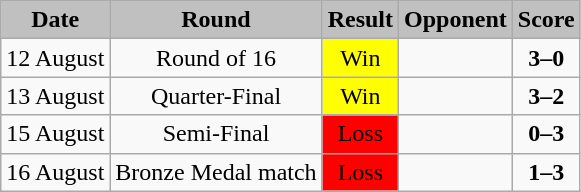<table class="wikitable">
<tr>
<td bgcolor="silver" align="center" valign="middle"><strong>Date</strong></td>
<td bgcolor="silver" align="center" valign="middle"><strong>Round</strong></td>
<td bgcolor="silver" align="center" valign="middle"><strong>Result</strong></td>
<td bgcolor="silver" align="center" valign="middle"><strong>Opponent</strong></td>
<td bgcolor="silver" align="center" valign="middle"><strong>Score</strong></td>
</tr>
<tr>
<td align="center">12 August</td>
<td align="center">Round of 16</td>
<td bgcolor="yellow" align="center">Win</td>
<td></td>
<td align="center"><strong>3–0</strong></td>
</tr>
<tr>
<td align="center">13 August</td>
<td align="center">Quarter-Final</td>
<td bgcolor="yellow" align="center">Win</td>
<td></td>
<td align="center"><strong>3–2</strong></td>
</tr>
<tr>
<td align="center">15 August</td>
<td align="center">Semi-Final</td>
<td bgcolor="red" align="center">Loss</td>
<td></td>
<td align="center"><strong>0–3</strong></td>
</tr>
<tr>
<td align="center">16 August</td>
<td align="center">Bronze Medal match</td>
<td bgcolor="red" align="center">Loss</td>
<td></td>
<td align="center"><strong>1–3</strong></td>
</tr>
</table>
